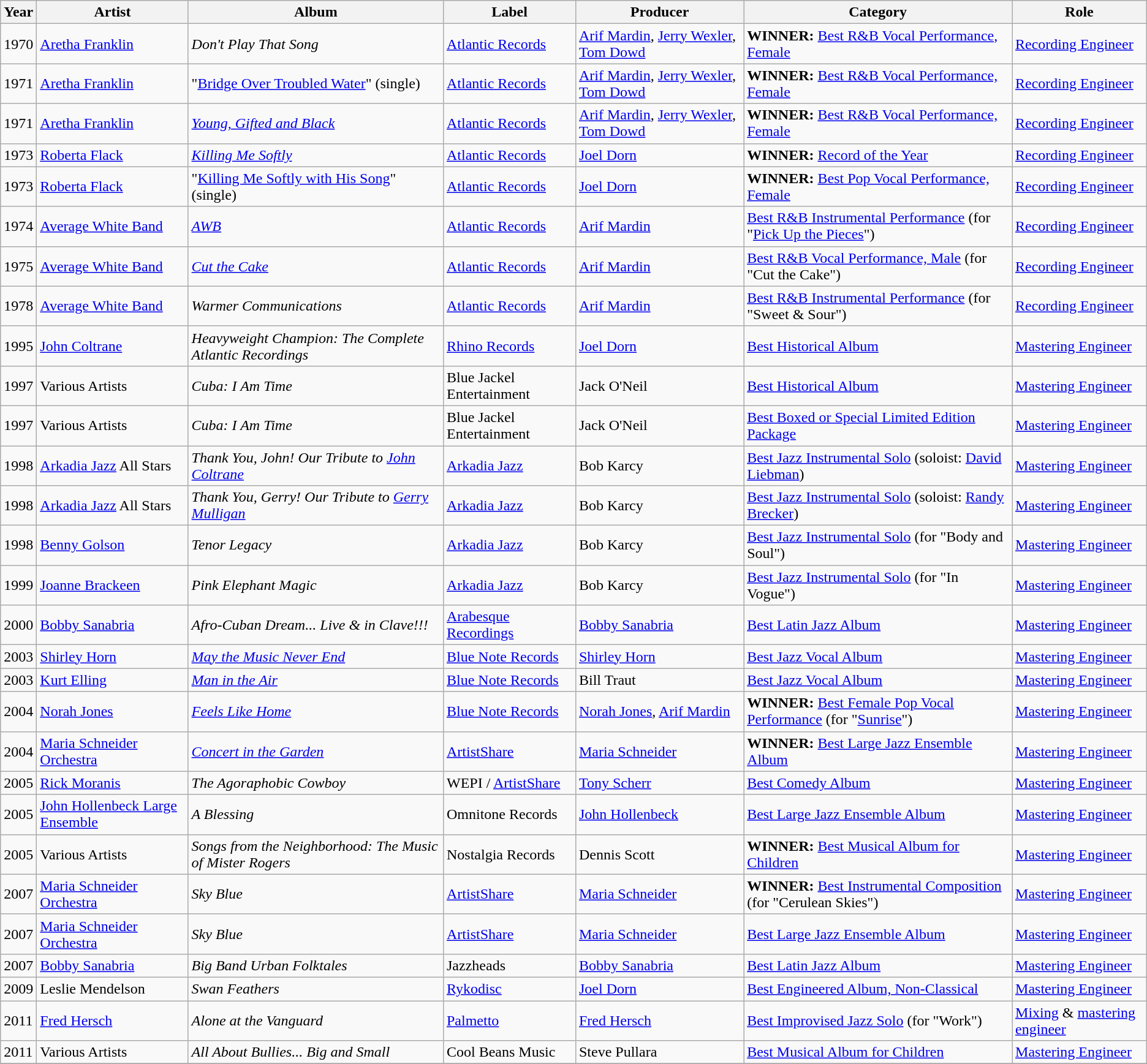<table class="wikitable">
<tr>
<th>Year</th>
<th>Artist</th>
<th>Album</th>
<th>Label</th>
<th>Producer</th>
<th>Category</th>
<th>Role</th>
</tr>
<tr>
<td>1970</td>
<td><a href='#'>Aretha Franklin</a></td>
<td><em>Don't Play That Song</em></td>
<td><a href='#'>Atlantic Records</a></td>
<td><a href='#'>Arif Mardin</a>, <a href='#'>Jerry Wexler</a>, <a href='#'>Tom Dowd</a></td>
<td><strong>WINNER:</strong> <a href='#'>Best R&B Vocal Performance, Female</a></td>
<td><a href='#'>Recording Engineer</a></td>
</tr>
<tr>
<td>1971</td>
<td><a href='#'>Aretha Franklin</a></td>
<td>"<a href='#'>Bridge Over Troubled Water</a>" (single)</td>
<td><a href='#'>Atlantic Records</a></td>
<td><a href='#'>Arif Mardin</a>, <a href='#'>Jerry Wexler</a>, <a href='#'>Tom Dowd</a></td>
<td><strong>WINNER:</strong> <a href='#'>Best R&B Vocal Performance, Female</a></td>
<td><a href='#'>Recording Engineer</a></td>
</tr>
<tr>
<td>1971</td>
<td><a href='#'>Aretha Franklin</a></td>
<td><em><a href='#'>Young, Gifted and Black</a></em></td>
<td><a href='#'>Atlantic Records</a></td>
<td><a href='#'>Arif Mardin</a>, <a href='#'>Jerry Wexler</a>, <a href='#'>Tom Dowd</a></td>
<td><strong>WINNER:</strong> <a href='#'>Best R&B Vocal Performance, Female</a></td>
<td><a href='#'>Recording Engineer</a></td>
</tr>
<tr>
<td>1973</td>
<td><a href='#'>Roberta Flack</a></td>
<td><em><a href='#'>Killing Me Softly</a></em></td>
<td><a href='#'>Atlantic Records</a></td>
<td><a href='#'>Joel Dorn</a></td>
<td><strong>WINNER:</strong> <a href='#'>Record of the Year</a></td>
<td><a href='#'>Recording Engineer</a></td>
</tr>
<tr>
<td>1973</td>
<td><a href='#'>Roberta Flack</a></td>
<td>"<a href='#'>Killing Me Softly with His Song</a>" (single)</td>
<td><a href='#'>Atlantic Records</a></td>
<td><a href='#'>Joel Dorn</a></td>
<td><strong>WINNER:</strong> <a href='#'>Best Pop Vocal Performance, Female</a></td>
<td><a href='#'>Recording Engineer</a></td>
</tr>
<tr>
<td>1974</td>
<td><a href='#'>Average White Band</a></td>
<td><em><a href='#'>AWB</a></em></td>
<td><a href='#'>Atlantic Records</a></td>
<td><a href='#'>Arif Mardin</a></td>
<td><a href='#'>Best R&B Instrumental Performance</a> (for "<a href='#'>Pick Up the Pieces</a>")</td>
<td><a href='#'>Recording Engineer</a></td>
</tr>
<tr>
<td>1975</td>
<td><a href='#'>Average White Band</a></td>
<td><em><a href='#'>Cut the Cake</a></em></td>
<td><a href='#'>Atlantic Records</a></td>
<td><a href='#'>Arif Mardin</a></td>
<td><a href='#'>Best R&B Vocal Performance, Male</a> (for "Cut the Cake")</td>
<td><a href='#'>Recording Engineer</a></td>
</tr>
<tr>
<td>1978</td>
<td><a href='#'>Average White Band</a></td>
<td><em>Warmer Communications</em></td>
<td><a href='#'>Atlantic Records</a></td>
<td><a href='#'>Arif Mardin</a></td>
<td><a href='#'>Best R&B Instrumental Performance</a> (for "Sweet & Sour")</td>
<td><a href='#'>Recording Engineer</a></td>
</tr>
<tr>
<td>1995</td>
<td><a href='#'>John Coltrane</a></td>
<td><em>Heavyweight Champion: The Complete Atlantic Recordings</em></td>
<td><a href='#'>Rhino Records</a></td>
<td><a href='#'>Joel Dorn</a></td>
<td><a href='#'>Best Historical Album</a></td>
<td><a href='#'>Mastering Engineer</a></td>
</tr>
<tr>
<td>1997</td>
<td>Various Artists</td>
<td><em>Cuba: I Am Time</em></td>
<td>Blue Jackel Entertainment</td>
<td>Jack O'Neil</td>
<td><a href='#'>Best Historical Album</a></td>
<td><a href='#'>Mastering Engineer</a></td>
</tr>
<tr>
<td>1997</td>
<td>Various Artists</td>
<td><em>Cuba: I Am Time</em></td>
<td>Blue Jackel Entertainment</td>
<td>Jack O'Neil</td>
<td><a href='#'>Best Boxed or Special Limited Edition Package</a></td>
<td><a href='#'>Mastering Engineer</a></td>
</tr>
<tr>
<td>1998</td>
<td><a href='#'>Arkadia Jazz</a> All Stars</td>
<td><em>Thank You, John! Our Tribute to <a href='#'>John Coltrane</a></em></td>
<td><a href='#'>Arkadia Jazz</a></td>
<td>Bob Karcy</td>
<td><a href='#'>Best Jazz Instrumental Solo</a> (soloist: <a href='#'>David Liebman</a>)</td>
<td><a href='#'>Mastering Engineer</a></td>
</tr>
<tr>
<td>1998</td>
<td><a href='#'>Arkadia Jazz</a> All Stars</td>
<td><em>Thank You, Gerry! Our Tribute to <a href='#'>Gerry Mulligan</a></em></td>
<td><a href='#'>Arkadia Jazz</a></td>
<td>Bob Karcy</td>
<td><a href='#'>Best Jazz Instrumental Solo</a> (soloist: <a href='#'>Randy Brecker</a>)</td>
<td><a href='#'>Mastering Engineer</a></td>
</tr>
<tr>
<td>1998</td>
<td><a href='#'>Benny Golson</a></td>
<td><em>Tenor Legacy</em></td>
<td><a href='#'>Arkadia Jazz</a></td>
<td>Bob Karcy</td>
<td><a href='#'>Best Jazz Instrumental Solo</a> (for "Body and Soul")</td>
<td><a href='#'>Mastering Engineer</a></td>
</tr>
<tr>
<td>1999</td>
<td><a href='#'>Joanne Brackeen</a></td>
<td><em>Pink Elephant Magic</em></td>
<td><a href='#'>Arkadia Jazz</a></td>
<td>Bob Karcy</td>
<td><a href='#'>Best Jazz Instrumental Solo</a> (for "In Vogue")</td>
<td><a href='#'>Mastering Engineer</a></td>
</tr>
<tr>
<td>2000</td>
<td><a href='#'>Bobby Sanabria</a></td>
<td><em>Afro-Cuban Dream... Live & in Clave!!!</em></td>
<td><a href='#'>Arabesque Recordings</a></td>
<td><a href='#'>Bobby Sanabria</a></td>
<td><a href='#'>Best Latin Jazz Album</a></td>
<td><a href='#'>Mastering Engineer</a></td>
</tr>
<tr>
<td>2003</td>
<td><a href='#'>Shirley Horn</a></td>
<td><em><a href='#'>May the Music Never End</a></em></td>
<td><a href='#'>Blue Note Records</a></td>
<td><a href='#'>Shirley Horn</a></td>
<td><a href='#'>Best Jazz Vocal Album</a></td>
<td><a href='#'>Mastering Engineer</a></td>
</tr>
<tr>
<td>2003</td>
<td><a href='#'>Kurt Elling</a></td>
<td><em><a href='#'>Man in the Air</a></em></td>
<td><a href='#'>Blue Note Records</a></td>
<td>Bill Traut</td>
<td><a href='#'>Best Jazz Vocal Album</a></td>
<td><a href='#'>Mastering Engineer</a></td>
</tr>
<tr>
<td>2004</td>
<td><a href='#'>Norah Jones</a></td>
<td><em><a href='#'>Feels Like Home</a></em></td>
<td><a href='#'>Blue Note Records</a></td>
<td><a href='#'>Norah Jones</a>, <a href='#'>Arif Mardin</a></td>
<td><strong>WINNER:</strong> <a href='#'>Best Female Pop Vocal Performance</a> (for "<a href='#'>Sunrise</a>")</td>
<td><a href='#'>Mastering Engineer</a></td>
</tr>
<tr>
<td>2004</td>
<td><a href='#'>Maria Schneider Orchestra</a></td>
<td><em><a href='#'>Concert in the Garden</a></em></td>
<td><a href='#'>ArtistShare</a></td>
<td><a href='#'>Maria Schneider</a></td>
<td><strong>WINNER:</strong> <a href='#'>Best Large Jazz Ensemble Album</a></td>
<td><a href='#'>Mastering Engineer</a></td>
</tr>
<tr>
<td>2005</td>
<td><a href='#'>Rick Moranis</a></td>
<td><em>The Agoraphobic Cowboy</em></td>
<td>WEPI / <a href='#'>ArtistShare</a></td>
<td><a href='#'>Tony Scherr</a></td>
<td><a href='#'>Best Comedy Album</a></td>
<td><a href='#'>Mastering Engineer</a></td>
</tr>
<tr>
<td>2005</td>
<td><a href='#'>John Hollenbeck Large Ensemble</a></td>
<td><em>A Blessing</em></td>
<td>Omnitone Records</td>
<td><a href='#'>John Hollenbeck</a></td>
<td><a href='#'>Best Large Jazz Ensemble Album</a></td>
<td><a href='#'>Mastering Engineer</a></td>
</tr>
<tr>
<td>2005</td>
<td>Various Artists</td>
<td><em>Songs from the Neighborhood: The Music of Mister Rogers</em></td>
<td>Nostalgia Records</td>
<td>Dennis Scott</td>
<td><strong>WINNER:</strong> <a href='#'>Best Musical Album for Children</a></td>
<td><a href='#'>Mastering Engineer</a></td>
</tr>
<tr>
<td>2007</td>
<td><a href='#'>Maria Schneider Orchestra</a></td>
<td><em>Sky Blue</em></td>
<td><a href='#'>ArtistShare</a></td>
<td><a href='#'>Maria Schneider</a></td>
<td><strong>WINNER:</strong> <a href='#'>Best Instrumental Composition</a> (for "Cerulean Skies")</td>
<td><a href='#'>Mastering Engineer</a></td>
</tr>
<tr>
<td>2007</td>
<td><a href='#'>Maria Schneider Orchestra</a></td>
<td><em>Sky Blue</em></td>
<td><a href='#'>ArtistShare</a></td>
<td><a href='#'>Maria Schneider</a></td>
<td><a href='#'>Best Large Jazz Ensemble Album</a></td>
<td><a href='#'>Mastering Engineer</a></td>
</tr>
<tr>
<td>2007</td>
<td><a href='#'>Bobby Sanabria</a></td>
<td><em>Big Band Urban Folktales</em></td>
<td>Jazzheads</td>
<td><a href='#'>Bobby Sanabria</a></td>
<td><a href='#'>Best Latin Jazz Album</a></td>
<td><a href='#'>Mastering Engineer</a></td>
</tr>
<tr>
<td>2009</td>
<td>Leslie Mendelson</td>
<td><em>Swan Feathers</em></td>
<td><a href='#'>Rykodisc</a></td>
<td><a href='#'>Joel Dorn</a></td>
<td><a href='#'>Best Engineered Album, Non-Classical</a></td>
<td><a href='#'>Mastering Engineer</a></td>
</tr>
<tr>
<td>2011</td>
<td><a href='#'>Fred Hersch</a></td>
<td><em>Alone at the Vanguard</em></td>
<td><a href='#'>Palmetto</a></td>
<td><a href='#'>Fred Hersch</a></td>
<td><a href='#'>Best Improvised Jazz Solo</a> (for "Work")</td>
<td><a href='#'>Mixing</a> & <a href='#'>mastering engineer</a></td>
</tr>
<tr>
<td>2011</td>
<td>Various Artists</td>
<td><em>All About Bullies... Big and Small</em></td>
<td>Cool Beans Music</td>
<td>Steve Pullara</td>
<td><a href='#'>Best Musical Album for Children</a></td>
<td><a href='#'>Mastering Engineer</a></td>
</tr>
<tr>
</tr>
</table>
